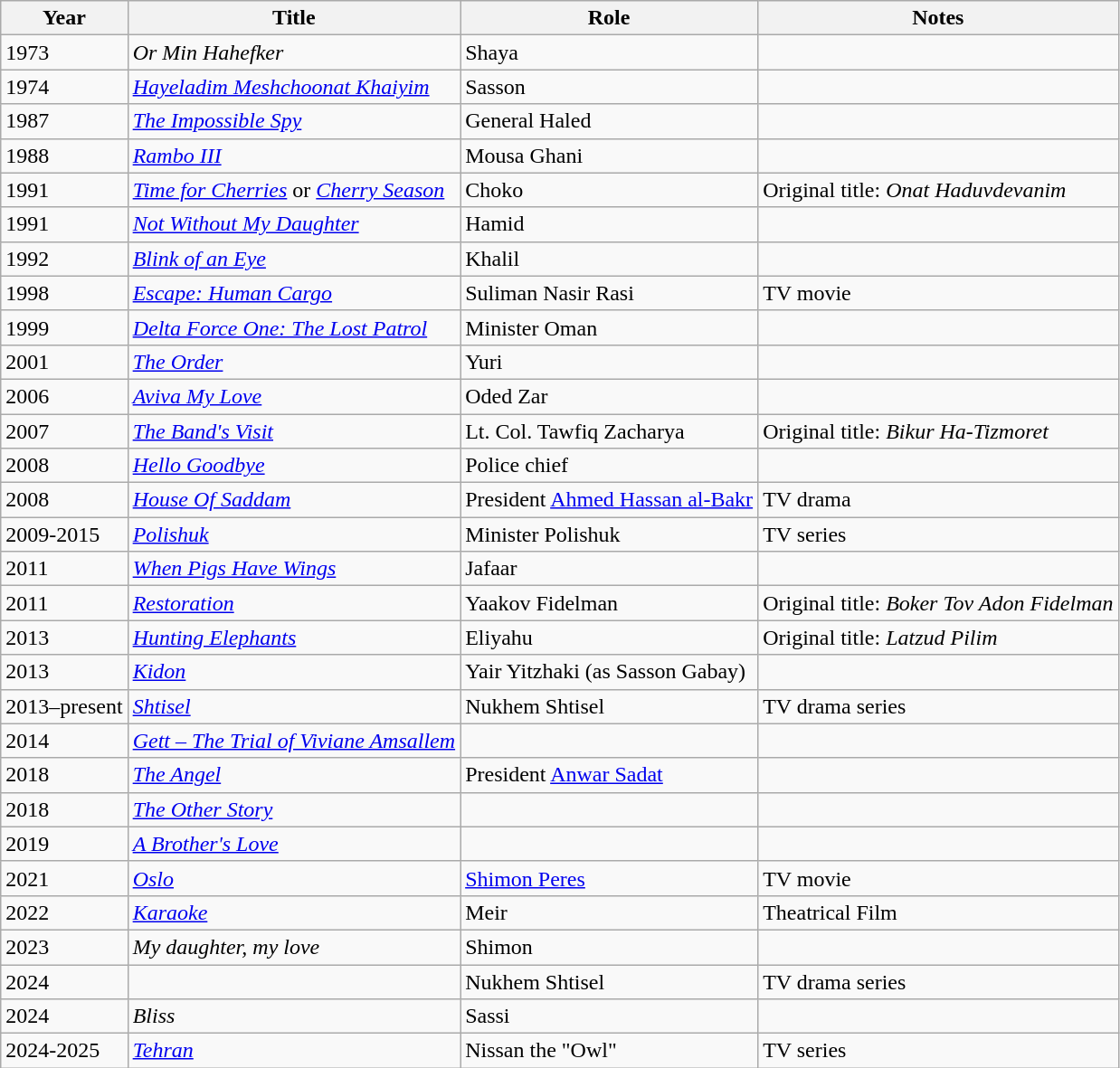<table class="wikitable sortable">
<tr>
<th>Year</th>
<th>Title</th>
<th>Role</th>
<th class="unsortable">Notes</th>
</tr>
<tr>
<td>1973</td>
<td><em>Or Min Hahefker</em></td>
<td>Shaya</td>
<td></td>
</tr>
<tr>
<td>1974</td>
<td><em><a href='#'>Hayeladim Meshchoonat Khaiyim</a></em></td>
<td>Sasson</td>
<td></td>
</tr>
<tr>
<td>1987</td>
<td><em><a href='#'>The Impossible Spy</a></em></td>
<td>General Haled</td>
<td></td>
</tr>
<tr>
<td>1988</td>
<td><em><a href='#'>Rambo III</a></em></td>
<td>Mousa Ghani</td>
<td></td>
</tr>
<tr>
<td>1991</td>
<td><em><a href='#'>Time for Cherries</a></em> or <em><a href='#'>Cherry Season</a></em></td>
<td>Choko</td>
<td>Original title: <em>Onat Haduvdevanim</em></td>
</tr>
<tr>
<td>1991</td>
<td><em><a href='#'>Not Without My Daughter</a></em></td>
<td>Hamid</td>
<td></td>
</tr>
<tr>
<td>1992</td>
<td><em><a href='#'>Blink of an Eye</a></em></td>
<td>Khalil</td>
<td></td>
</tr>
<tr>
<td>1998</td>
<td><em><a href='#'>Escape: Human Cargo</a></em></td>
<td>Suliman Nasir Rasi</td>
<td>TV movie</td>
</tr>
<tr>
<td>1999</td>
<td><em><a href='#'>Delta Force One: The Lost Patrol</a></em></td>
<td>Minister Oman</td>
<td></td>
</tr>
<tr>
<td>2001</td>
<td><em><a href='#'>The Order</a></em></td>
<td>Yuri</td>
<td></td>
</tr>
<tr>
<td>2006</td>
<td><em><a href='#'>Aviva My Love</a></em></td>
<td>Oded Zar</td>
<td></td>
</tr>
<tr>
<td>2007</td>
<td><em><a href='#'>The Band's Visit</a></em></td>
<td>Lt. Col. Tawfiq Zacharya</td>
<td>Original title: <em>Bikur Ha-Tizmoret</em></td>
</tr>
<tr>
<td>2008</td>
<td><em><a href='#'>Hello Goodbye</a></em></td>
<td>Police chief</td>
<td></td>
</tr>
<tr>
<td>2008</td>
<td><em><a href='#'>House Of Saddam</a></em></td>
<td>President <a href='#'>Ahmed Hassan al-Bakr</a></td>
<td>TV drama</td>
</tr>
<tr>
<td>2009-2015</td>
<td><em><a href='#'>Polishuk</a></em></td>
<td>Minister Polishuk</td>
<td>TV series</td>
</tr>
<tr>
<td>2011</td>
<td><em><a href='#'>When Pigs Have Wings</a></em></td>
<td>Jafaar</td>
<td></td>
</tr>
<tr>
<td>2011</td>
<td><em><a href='#'>Restoration</a></em></td>
<td>Yaakov Fidelman</td>
<td>Original title: <em>Boker Tov Adon Fidelman</em></td>
</tr>
<tr>
<td>2013</td>
<td><em><a href='#'>Hunting Elephants</a></em></td>
<td>Eliyahu</td>
<td>Original title: <em>Latzud Pilim</em></td>
</tr>
<tr>
<td>2013</td>
<td><em><a href='#'>Kidon</a></em></td>
<td>Yair Yitzhaki (as Sasson Gabay)</td>
<td></td>
</tr>
<tr>
<td>2013–present</td>
<td><em><a href='#'>Shtisel</a></em></td>
<td>Nukhem Shtisel</td>
<td>TV drama series</td>
</tr>
<tr>
<td>2014</td>
<td><em><a href='#'>Gett – The Trial of Viviane Amsallem</a></em></td>
<td></td>
<td></td>
</tr>
<tr>
<td>2018</td>
<td><em><a href='#'>The Angel</a></em></td>
<td>President <a href='#'>Anwar Sadat</a></td>
<td></td>
</tr>
<tr>
<td>2018</td>
<td><em><a href='#'>The Other Story</a></em></td>
<td></td>
<td></td>
</tr>
<tr>
<td>2019</td>
<td><em><a href='#'>A Brother's Love</a></em></td>
<td></td>
<td></td>
</tr>
<tr>
<td>2021</td>
<td><em><a href='#'>Oslo</a></em></td>
<td><a href='#'>Shimon Peres</a></td>
<td>TV movie</td>
</tr>
<tr>
<td>2022</td>
<td><em><a href='#'>Karaoke</a></em></td>
<td>Meir</td>
<td>Theatrical Film</td>
</tr>
<tr>
<td>2023</td>
<td><em>My daughter, my love</em></td>
<td>Shimon</td>
<td></td>
</tr>
<tr>
<td>2024</td>
<td><em></em></td>
<td>Nukhem Shtisel</td>
<td>TV drama series</td>
</tr>
<tr>
<td>2024</td>
<td><em>Bliss</em></td>
<td>Sassi</td>
<td></td>
</tr>
<tr>
<td>2024-2025</td>
<td><a href='#'><em>Tehran</em></a></td>
<td>Nissan the "Owl"</td>
<td>TV series</td>
</tr>
</table>
